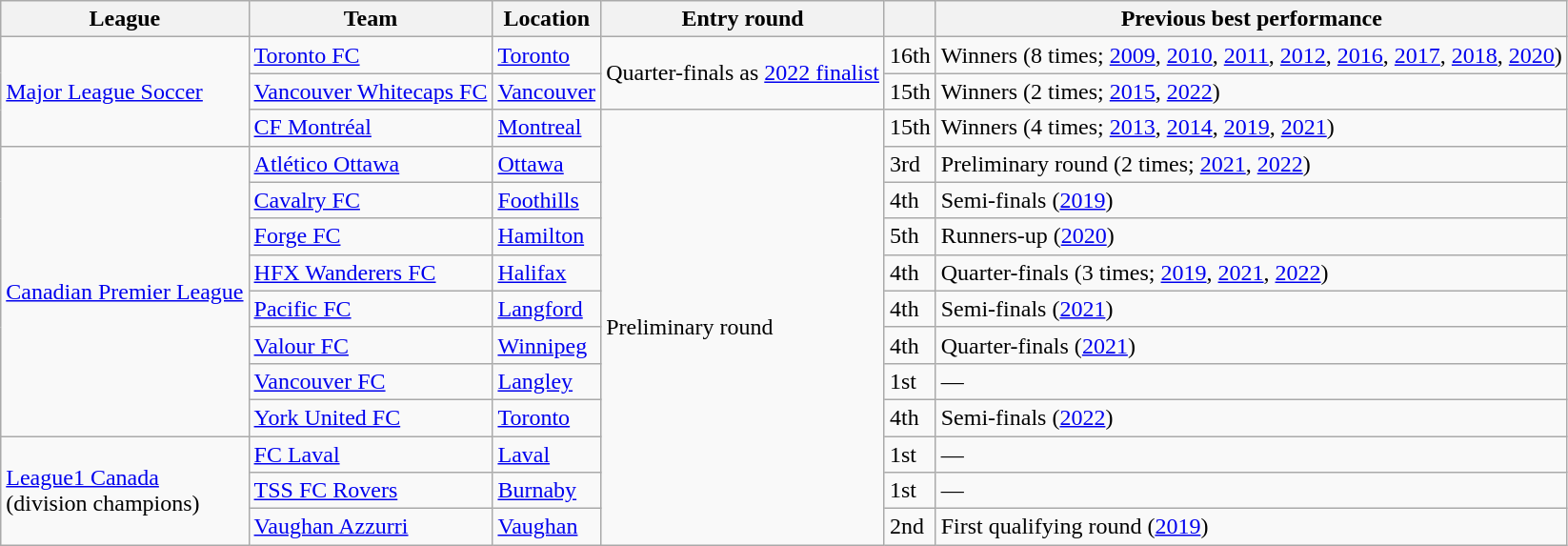<table class="wikitable">
<tr>
<th>League</th>
<th>Team</th>
<th>Location</th>
<th>Entry round</th>
<th></th>
<th>Previous best performance</th>
</tr>
<tr>
<td rowspan=3><a href='#'>Major League Soccer</a></td>
<td><a href='#'>Toronto FC</a></td>
<td><a href='#'>Toronto</a></td>
<td rowspan=2>Quarter-finals as <a href='#'>2022 finalist</a></td>
<td>16th</td>
<td>Winners (8 times; <a href='#'>2009</a>, <a href='#'>2010</a>, <a href='#'>2011</a>, <a href='#'>2012</a>, <a href='#'>2016</a>, <a href='#'>2017</a>, <a href='#'>2018</a>, <a href='#'>2020</a>)</td>
</tr>
<tr>
<td><a href='#'>Vancouver Whitecaps FC</a></td>
<td><a href='#'>Vancouver</a></td>
<td>15th</td>
<td>Winners (2 times; <a href='#'>2015</a>, <a href='#'>2022</a>)</td>
</tr>
<tr>
<td><a href='#'>CF Montréal</a></td>
<td><a href='#'>Montreal</a></td>
<td rowspan=12>Preliminary round</td>
<td>15th</td>
<td>Winners (4 times; <a href='#'>2013</a>, <a href='#'>2014</a>, <a href='#'>2019</a>, <a href='#'>2021</a>)</td>
</tr>
<tr>
<td rowspan=8><a href='#'>Canadian Premier League</a></td>
<td><a href='#'>Atlético Ottawa</a></td>
<td><a href='#'>Ottawa</a></td>
<td>3rd</td>
<td>Preliminary round (2 times; <a href='#'>2021</a>, <a href='#'>2022</a>)</td>
</tr>
<tr>
<td><a href='#'>Cavalry FC</a></td>
<td><a href='#'>Foothills</a></td>
<td>4th</td>
<td>Semi-finals (<a href='#'>2019</a>)</td>
</tr>
<tr>
<td><a href='#'>Forge FC</a></td>
<td><a href='#'>Hamilton</a></td>
<td>5th</td>
<td>Runners-up (<a href='#'>2020</a>)</td>
</tr>
<tr>
<td><a href='#'>HFX Wanderers FC</a></td>
<td><a href='#'>Halifax</a></td>
<td>4th</td>
<td>Quarter-finals (3 times; <a href='#'>2019</a>, <a href='#'>2021</a>, <a href='#'>2022</a>)</td>
</tr>
<tr>
<td><a href='#'>Pacific FC</a></td>
<td><a href='#'>Langford</a></td>
<td>4th</td>
<td>Semi-finals (<a href='#'>2021</a>)</td>
</tr>
<tr>
<td><a href='#'>Valour FC</a></td>
<td><a href='#'>Winnipeg</a></td>
<td>4th</td>
<td>Quarter-finals (<a href='#'>2021</a>)</td>
</tr>
<tr>
<td><a href='#'>Vancouver FC</a></td>
<td><a href='#'>Langley</a></td>
<td>1st</td>
<td>—</td>
</tr>
<tr>
<td><a href='#'>York United FC</a></td>
<td><a href='#'>Toronto</a></td>
<td>4th</td>
<td>Semi-finals (<a href='#'>2022</a>)</td>
</tr>
<tr>
<td rowspan=3><a href='#'>League1 Canada</a><br>(division champions)</td>
<td><a href='#'>FC Laval</a>  </td>
<td><a href='#'>Laval</a></td>
<td>1st</td>
<td>—</td>
</tr>
<tr>
<td><a href='#'>TSS FC Rovers</a> </td>
<td><a href='#'>Burnaby</a></td>
<td>1st</td>
<td>—</td>
</tr>
<tr>
<td><a href='#'>Vaughan Azzurri</a> </td>
<td><a href='#'>Vaughan</a></td>
<td>2nd</td>
<td>First qualifying round (<a href='#'>2019</a>)</td>
</tr>
</table>
